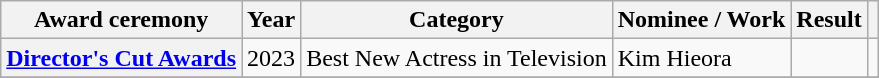<table class="wikitable plainrowheaders sortable">
<tr>
<th scope="col">Award ceremony</th>
<th scope="col">Year</th>
<th scope="col">Category</th>
<th scope="col">Nominee / Work</th>
<th scope="col">Result</th>
<th scope="col" class="unsortable"></th>
</tr>
<tr>
<th scope="row" rowspan=1><a href='#'>Director's Cut Awards</a></th>
<td align="center" rowspan= 1>2023</td>
<td>Best New Actress in Television</td>
<td>Kim Hieora</td>
<td></td>
<td rowspan=1 align="center"></td>
</tr>
<tr>
</tr>
</table>
